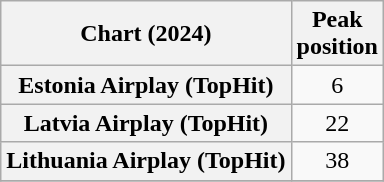<table class="wikitable plainrowheaders sortable" style="text-align:center">
<tr>
<th scope="col">Chart (2024)</th>
<th scope="col">Peak<br>position</th>
</tr>
<tr>
<th scope="row">Estonia Airplay (TopHit)</th>
<td>6</td>
</tr>
<tr>
<th scope="row">Latvia Airplay (TopHit)</th>
<td>22</td>
</tr>
<tr>
<th scope="row">Lithuania Airplay (TopHit)</th>
<td>38</td>
</tr>
<tr>
</tr>
</table>
